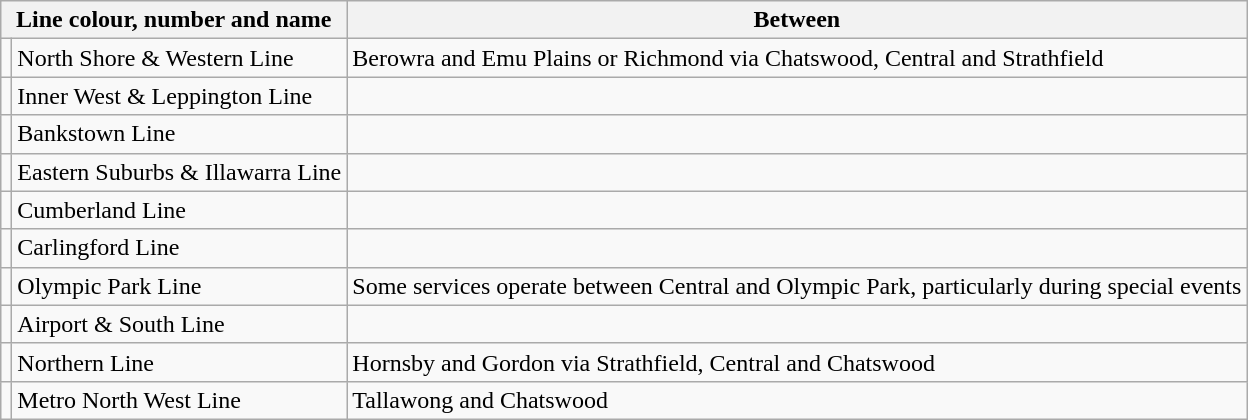<table class="wikitable">
<tr>
<th colspan="2">Line colour, number and name</th>
<th>Between</th>
</tr>
<tr>
<td></td>
<td>North Shore & Western Line</td>
<td>Berowra and Emu Plains or Richmond via Chatswood, Central and Strathfield</td>
</tr>
<tr>
<td></td>
<td>Inner West & Leppington Line</td>
<td></td>
</tr>
<tr>
<td></td>
<td>Bankstown Line</td>
<td></td>
</tr>
<tr>
<td></td>
<td>Eastern Suburbs & Illawarra Line</td>
<td></td>
</tr>
<tr>
<td></td>
<td>Cumberland Line</td>
<td></td>
</tr>
<tr>
<td></td>
<td>Carlingford Line</td>
<td></td>
</tr>
<tr>
<td></td>
<td>Olympic Park Line</td>
<td> Some services operate between Central and Olympic Park, particularly during special events</td>
</tr>
<tr>
<td></td>
<td>Airport & South Line</td>
<td></td>
</tr>
<tr>
<td></td>
<td>Northern Line</td>
<td>Hornsby and Gordon via Strathfield, Central and Chatswood</td>
</tr>
<tr>
<td></td>
<td>Metro North West Line</td>
<td>Tallawong and Chatswood</td>
</tr>
</table>
